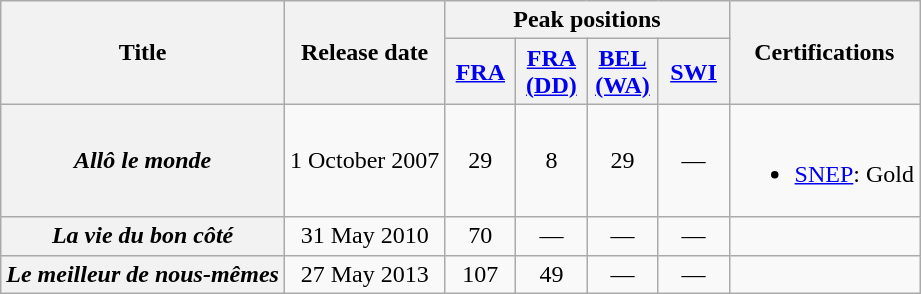<table class="wikitable plainrowheaders">
<tr>
<th scope="col" rowspan="2">Title</th>
<th scope="col" rowspan="2">Release date</th>
<th scope="col" colspan="4">Peak positions</th>
<th scope="col" rowspan="2">Certifications</th>
</tr>
<tr>
<th width="40" align="center"><a href='#'>FRA</a><br></th>
<th width="40" align="center"><a href='#'>FRA<br>(DD)</a><br></th>
<th width="40" align="center"><a href='#'>BEL<br>(WA)</a><br></th>
<th width="40" align="center"><a href='#'>SWI</a></th>
</tr>
<tr>
<th scope="row"><em>Allô le monde</em></th>
<td align="center">1 October 2007</td>
<td align="center">29</td>
<td align="center">8</td>
<td align="center">29</td>
<td align="center">—</td>
<td><br><ul><li><a href='#'>SNEP</a>: Gold</li></ul></td>
</tr>
<tr>
<th scope="row"><em>La vie du bon côté</em></th>
<td align="center">31 May 2010</td>
<td align="center">70</td>
<td align="center">—</td>
<td align="center">—</td>
<td align="center">—</td>
<td></td>
</tr>
<tr>
<th scope="row"><em>Le meilleur de nous-mêmes</em></th>
<td align="center">27 May 2013</td>
<td align="center">107</td>
<td align="center">49</td>
<td align="center">—</td>
<td align="center">—</td>
<td></td>
</tr>
</table>
